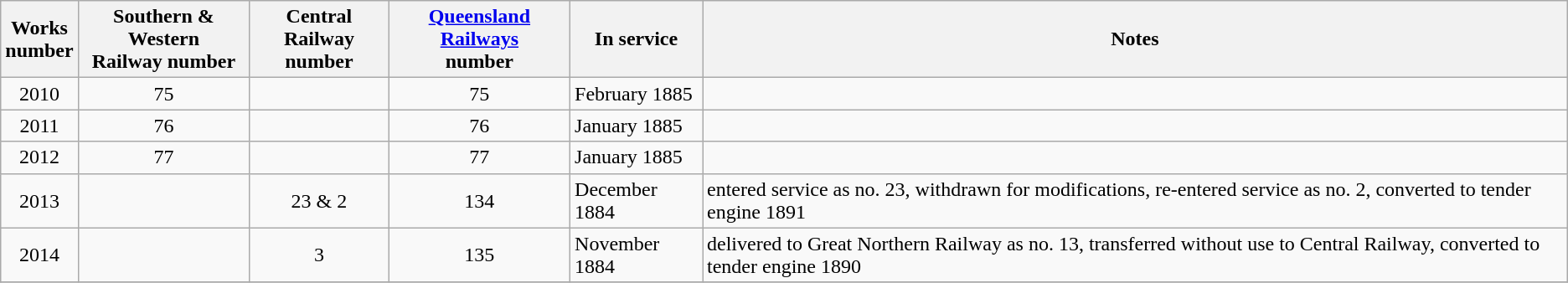<table class="wikitable sortable">
<tr>
<th>Works<br>number</th>
<th>Southern & Western<br>Railway number</th>
<th>Central Railway<br>number</th>
<th><a href='#'>Queensland Railways</a><br>number</th>
<th>In service</th>
<th>Notes</th>
</tr>
<tr>
<td align=center>2010</td>
<td align=center>75</td>
<td align=center></td>
<td align=center>75</td>
<td>February 1885</td>
<td></td>
</tr>
<tr>
<td align=center>2011</td>
<td align=center>76</td>
<td align=center></td>
<td align=center>76</td>
<td>January 1885</td>
<td></td>
</tr>
<tr>
<td align=center>2012</td>
<td align=center>77</td>
<td align=center></td>
<td align=center>77</td>
<td>January 1885</td>
<td></td>
</tr>
<tr>
<td align=center>2013</td>
<td align=center></td>
<td align=center>23 & 2</td>
<td align=center>134</td>
<td>December 1884</td>
<td>entered service as no. 23, withdrawn for modifications, re-entered service as no. 2, converted to tender engine 1891</td>
</tr>
<tr>
<td align=center>2014</td>
<td align=center></td>
<td align=center>3</td>
<td align=center>135</td>
<td>November 1884</td>
<td>delivered to Great Northern Railway as no. 13, transferred without use to Central Railway, converted to tender engine 1890</td>
</tr>
<tr>
</tr>
</table>
